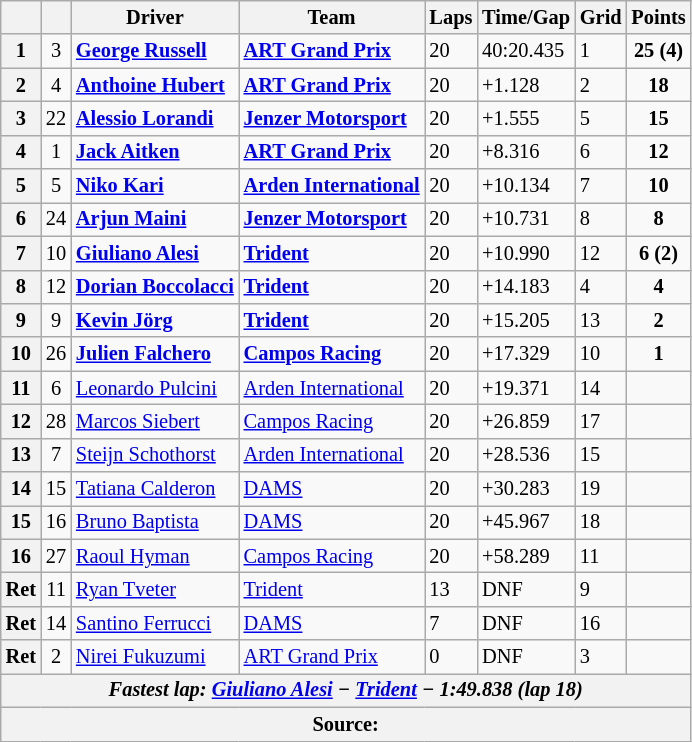<table class="wikitable" style="font-size:85%">
<tr>
<th></th>
<th></th>
<th>Driver</th>
<th>Team</th>
<th>Laps</th>
<th>Time/Gap</th>
<th>Grid</th>
<th>Points</th>
</tr>
<tr>
<th>1</th>
<td align="center">3</td>
<td><strong> <a href='#'>George Russell</a></strong></td>
<td><strong><a href='#'>ART Grand Prix</a></strong></td>
<td>20</td>
<td>40:20.435</td>
<td>1</td>
<td align="center"><strong>25 (4)</strong></td>
</tr>
<tr>
<th>2</th>
<td align="center">4</td>
<td><strong> <a href='#'>Anthoine Hubert</a></strong></td>
<td><strong><a href='#'>ART Grand Prix</a></strong></td>
<td>20</td>
<td>+1.128</td>
<td>2</td>
<td align="center"><strong>18</strong></td>
</tr>
<tr>
<th>3</th>
<td align="center">22</td>
<td><strong> <a href='#'>Alessio Lorandi</a></strong></td>
<td><strong><a href='#'>Jenzer Motorsport</a></strong></td>
<td>20</td>
<td>+1.555</td>
<td>5</td>
<td align="center"><strong>15</strong></td>
</tr>
<tr>
<th>4</th>
<td align="center">1</td>
<td><strong> <a href='#'>Jack Aitken</a></strong></td>
<td><strong><a href='#'>ART Grand Prix</a></strong></td>
<td>20</td>
<td>+8.316</td>
<td>6</td>
<td align="center"><strong>12</strong></td>
</tr>
<tr>
<th>5</th>
<td align="center">5</td>
<td><strong> <a href='#'>Niko Kari</a></strong></td>
<td><strong><a href='#'>Arden International</a></strong></td>
<td>20</td>
<td>+10.134</td>
<td>7</td>
<td align="center"><strong>10</strong></td>
</tr>
<tr>
<th>6</th>
<td align="center">24</td>
<td><strong> <a href='#'>Arjun Maini</a></strong></td>
<td><strong><a href='#'>Jenzer Motorsport</a></strong></td>
<td>20</td>
<td>+10.731</td>
<td>8</td>
<td align="center"><strong>8</strong></td>
</tr>
<tr>
<th>7</th>
<td align="center">10</td>
<td><strong> <a href='#'>Giuliano Alesi</a></strong></td>
<td><strong><a href='#'>Trident</a></strong></td>
<td>20</td>
<td>+10.990</td>
<td>12</td>
<td align="center"><strong>6 (2)</strong></td>
</tr>
<tr>
<th>8</th>
<td align="center">12</td>
<td><strong> <a href='#'>Dorian Boccolacci</a></strong></td>
<td><strong><a href='#'>Trident</a></strong></td>
<td>20</td>
<td>+14.183</td>
<td>4</td>
<td align="center"><strong>4</strong></td>
</tr>
<tr>
<th>9</th>
<td align="center">9</td>
<td><strong> <a href='#'>Kevin Jörg</a></strong></td>
<td><strong><a href='#'>Trident</a></strong></td>
<td>20</td>
<td>+15.205</td>
<td>13</td>
<td align="center"><strong>2</strong></td>
</tr>
<tr>
<th>10</th>
<td align="center">26</td>
<td><strong> <a href='#'>Julien Falchero</a></strong></td>
<td><strong><a href='#'>Campos Racing</a></strong></td>
<td>20</td>
<td>+17.329</td>
<td>10</td>
<td align="center"><strong>1</strong></td>
</tr>
<tr>
<th>11</th>
<td align="center">6</td>
<td> <a href='#'>Leonardo Pulcini</a></td>
<td><a href='#'>Arden International</a></td>
<td>20</td>
<td>+19.371</td>
<td>14</td>
<td></td>
</tr>
<tr>
<th>12</th>
<td align="center">28</td>
<td> <a href='#'>Marcos Siebert</a></td>
<td><a href='#'>Campos Racing</a></td>
<td>20</td>
<td>+26.859</td>
<td>17</td>
<td></td>
</tr>
<tr>
<th>13</th>
<td align="center">7</td>
<td> <a href='#'>Steijn Schothorst</a></td>
<td><a href='#'>Arden International</a></td>
<td>20</td>
<td>+28.536</td>
<td>15</td>
<td></td>
</tr>
<tr>
<th>14</th>
<td align="center">15</td>
<td> <a href='#'>Tatiana Calderon</a></td>
<td><a href='#'>DAMS</a></td>
<td>20</td>
<td>+30.283</td>
<td>19</td>
<td></td>
</tr>
<tr>
<th>15</th>
<td align="center">16</td>
<td> <a href='#'>Bruno Baptista</a></td>
<td><a href='#'>DAMS</a></td>
<td>20</td>
<td>+45.967</td>
<td>18</td>
<td></td>
</tr>
<tr>
<th>16</th>
<td align="center">27</td>
<td> <a href='#'>Raoul Hyman</a></td>
<td><a href='#'>Campos Racing</a></td>
<td>20</td>
<td>+58.289</td>
<td>11</td>
<td></td>
</tr>
<tr>
<th>Ret</th>
<td align="center">11</td>
<td> <a href='#'>Ryan Tveter</a></td>
<td><a href='#'>Trident</a></td>
<td>13</td>
<td>DNF</td>
<td>9</td>
<td></td>
</tr>
<tr>
<th>Ret</th>
<td align="center">14</td>
<td> <a href='#'>Santino Ferrucci</a></td>
<td><a href='#'>DAMS</a></td>
<td>7</td>
<td>DNF</td>
<td>16</td>
<td></td>
</tr>
<tr>
<th>Ret</th>
<td align="center">2</td>
<td> <a href='#'>Nirei Fukuzumi</a></td>
<td><a href='#'>ART Grand Prix</a></td>
<td>0</td>
<td>DNF</td>
<td>3</td>
<td></td>
</tr>
<tr>
<th colspan="8"><em>Fastest lap:  <strong><a href='#'>Giuliano Alesi</a> − <a href='#'>Trident</a> − 1:49.838 (lap 18)<strong><em></th>
</tr>
<tr>
<th colspan="8">Source:</th>
</tr>
</table>
